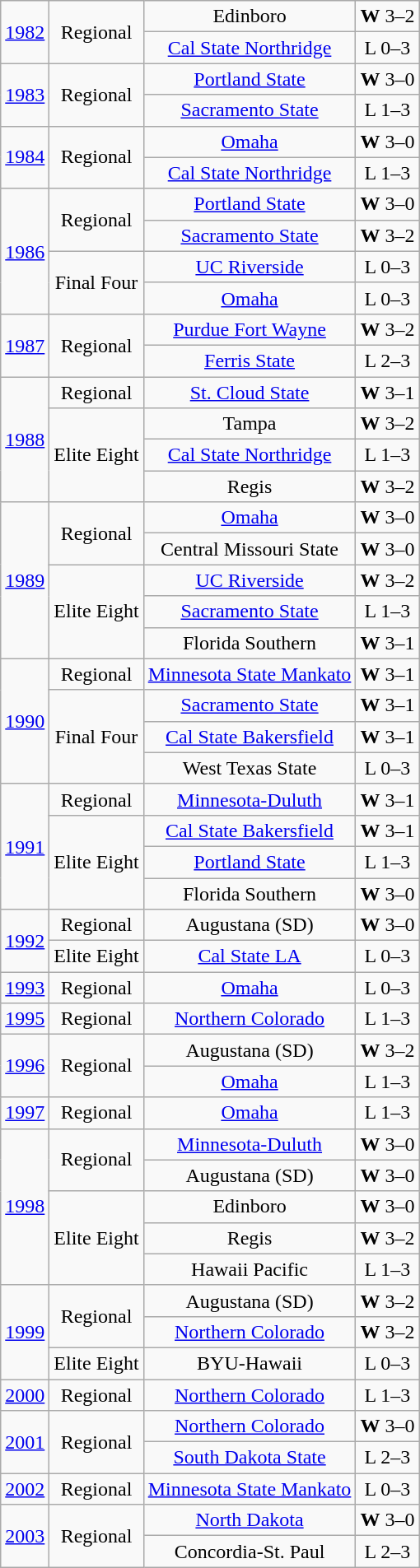<table class="wikitable">
<tr align="center">
<td rowspan=2><a href='#'>1982</a></td>
<td rowspan=2>Regional</td>
<td>Edinboro</td>
<td><strong>W</strong> 3–2</td>
</tr>
<tr align="center">
<td><a href='#'>Cal State Northridge</a></td>
<td>L 0–3</td>
</tr>
<tr align="center">
<td rowspan=2><a href='#'>1983</a></td>
<td rowspan=2>Regional</td>
<td><a href='#'>Portland State</a></td>
<td><strong>W</strong> 3–0</td>
</tr>
<tr align="center">
<td><a href='#'>Sacramento State</a></td>
<td>L 1–3</td>
</tr>
<tr align="center">
<td rowspan=2><a href='#'>1984</a></td>
<td rowspan=2>Regional</td>
<td><a href='#'>Omaha</a></td>
<td><strong>W</strong> 3–0</td>
</tr>
<tr align="center">
<td><a href='#'>Cal State Northridge</a></td>
<td>L 1–3</td>
</tr>
<tr align="center">
<td rowspan=4><a href='#'>1986</a></td>
<td rowspan=2>Regional</td>
<td><a href='#'>Portland State</a></td>
<td><strong>W</strong> 3–0</td>
</tr>
<tr align="center">
<td><a href='#'>Sacramento State</a></td>
<td><strong>W</strong> 3–2</td>
</tr>
<tr align="center">
<td rowspan=2>Final Four</td>
<td><a href='#'>UC Riverside</a></td>
<td>L 0–3</td>
</tr>
<tr align="center">
<td><a href='#'>Omaha</a></td>
<td>L 0–3</td>
</tr>
<tr align="center">
<td rowspan=2><a href='#'>1987</a></td>
<td rowspan=2>Regional</td>
<td><a href='#'>Purdue Fort Wayne</a></td>
<td><strong>W</strong> 3–2</td>
</tr>
<tr align="center">
<td><a href='#'>Ferris State</a></td>
<td>L 2–3</td>
</tr>
<tr align="center">
<td rowspan=4><a href='#'>1988</a></td>
<td>Regional</td>
<td><a href='#'>St. Cloud State</a></td>
<td><strong>W</strong> 3–1</td>
</tr>
<tr align="center">
<td rowspan=3>Elite Eight</td>
<td>Tampa</td>
<td><strong>W</strong> 3–2</td>
</tr>
<tr align="center">
<td><a href='#'>Cal State Northridge</a></td>
<td>L 1–3</td>
</tr>
<tr align="center">
<td>Regis</td>
<td><strong>W</strong> 3–2</td>
</tr>
<tr align="center">
<td rowspan=5><a href='#'>1989</a></td>
<td rowspan=2>Regional</td>
<td><a href='#'>Omaha</a></td>
<td><strong>W</strong> 3–0</td>
</tr>
<tr align="center">
<td>Central Missouri State</td>
<td><strong>W</strong> 3–0</td>
</tr>
<tr align="center">
<td rowspan=3>Elite Eight</td>
<td><a href='#'>UC Riverside</a></td>
<td><strong>W</strong> 3–2</td>
</tr>
<tr align="center">
<td><a href='#'>Sacramento State</a></td>
<td>L 1–3</td>
</tr>
<tr align="center">
<td>Florida Southern</td>
<td><strong>W</strong> 3–1</td>
</tr>
<tr align="center">
<td rowspan=4><a href='#'>1990</a></td>
<td>Regional</td>
<td><a href='#'>Minnesota State Mankato</a></td>
<td><strong>W</strong> 3–1</td>
</tr>
<tr align="center">
<td rowspan=3>Final Four</td>
<td><a href='#'>Sacramento State</a></td>
<td><strong>W</strong> 3–1</td>
</tr>
<tr align="center">
<td><a href='#'>Cal State Bakersfield</a></td>
<td><strong>W</strong> 3–1</td>
</tr>
<tr align="center">
<td>West Texas State</td>
<td>L 0–3</td>
</tr>
<tr align="center">
<td rowspan=4><a href='#'>1991</a></td>
<td>Regional</td>
<td><a href='#'>Minnesota-Duluth</a></td>
<td><strong>W</strong> 3–1</td>
</tr>
<tr align="center">
<td rowspan=3>Elite Eight</td>
<td><a href='#'>Cal State Bakersfield</a></td>
<td><strong>W</strong> 3–1</td>
</tr>
<tr align="center">
<td><a href='#'>Portland State</a></td>
<td>L 1–3</td>
</tr>
<tr align="center">
<td>Florida Southern</td>
<td><strong>W</strong> 3–0</td>
</tr>
<tr align="center">
<td rowspan=2><a href='#'>1992</a></td>
<td>Regional</td>
<td>Augustana (SD)</td>
<td><strong>W</strong> 3–0</td>
</tr>
<tr align="center">
<td>Elite Eight</td>
<td><a href='#'>Cal State LA</a></td>
<td>L 0–3</td>
</tr>
<tr align="center">
<td><a href='#'>1993</a></td>
<td>Regional</td>
<td><a href='#'>Omaha</a></td>
<td>L 0–3</td>
</tr>
<tr align="center">
<td><a href='#'>1995</a></td>
<td>Regional</td>
<td><a href='#'>Northern Colorado</a></td>
<td>L 1–3</td>
</tr>
<tr align="center">
<td rowspan=2><a href='#'>1996</a></td>
<td rowspan=2>Regional</td>
<td>Augustana (SD)</td>
<td><strong>W</strong> 3–2</td>
</tr>
<tr align="center">
<td><a href='#'>Omaha</a></td>
<td>L 1–3</td>
</tr>
<tr align="center">
<td><a href='#'>1997</a></td>
<td>Regional</td>
<td><a href='#'>Omaha</a></td>
<td>L 1–3</td>
</tr>
<tr align="center">
<td rowspan=5><a href='#'>1998</a></td>
<td rowspan=2>Regional</td>
<td><a href='#'>Minnesota-Duluth</a></td>
<td><strong>W</strong> 3–0</td>
</tr>
<tr align="center">
<td>Augustana (SD)</td>
<td><strong>W</strong> 3–0</td>
</tr>
<tr align="center">
<td rowspan=3>Elite Eight</td>
<td>Edinboro</td>
<td><strong>W</strong> 3–0</td>
</tr>
<tr align="center">
<td>Regis</td>
<td><strong>W</strong> 3–2</td>
</tr>
<tr align="center">
<td>Hawaii Pacific</td>
<td>L 1–3</td>
</tr>
<tr align="center">
<td rowspan=3><a href='#'>1999</a></td>
<td rowspan=2>Regional</td>
<td>Augustana (SD)</td>
<td><strong>W</strong> 3–2</td>
</tr>
<tr align="center">
<td><a href='#'>Northern Colorado</a></td>
<td><strong>W</strong> 3–2</td>
</tr>
<tr align="center">
<td>Elite Eight</td>
<td>BYU-Hawaii</td>
<td>L 0–3</td>
</tr>
<tr align="center">
<td><a href='#'>2000</a></td>
<td>Regional</td>
<td><a href='#'>Northern Colorado</a></td>
<td>L 1–3</td>
</tr>
<tr align="center">
<td rowspan=2><a href='#'>2001</a></td>
<td rowspan=2>Regional</td>
<td><a href='#'>Northern Colorado</a></td>
<td><strong>W</strong> 3–0</td>
</tr>
<tr align="center">
<td><a href='#'>South Dakota State</a></td>
<td>L 2–3</td>
</tr>
<tr align="center">
<td><a href='#'>2002</a></td>
<td>Regional</td>
<td><a href='#'>Minnesota State Mankato</a></td>
<td>L 0–3</td>
</tr>
<tr align="center">
<td rowspan=2><a href='#'>2003</a></td>
<td rowspan=2>Regional</td>
<td><a href='#'>North Dakota</a></td>
<td><strong>W</strong> 3–0</td>
</tr>
<tr align="center">
<td>Concordia-St. Paul</td>
<td>L 2–3</td>
</tr>
</table>
